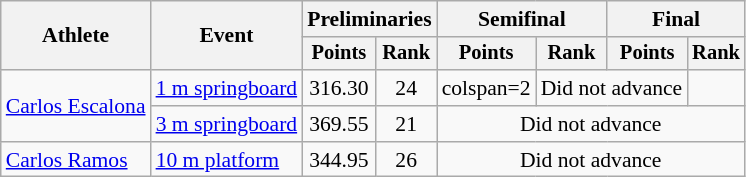<table class="wikitable" style="text-align:center; font-size:90%;">
<tr>
<th rowspan=2>Athlete</th>
<th rowspan=2>Event</th>
<th colspan=2>Preliminaries</th>
<th colspan=2>Semifinal</th>
<th colspan=2>Final</th>
</tr>
<tr style="font-size:95%">
<th>Points</th>
<th>Rank</th>
<th>Points</th>
<th>Rank</th>
<th>Points</th>
<th>Rank</th>
</tr>
<tr>
<td align=left rowspan=2><a href='#'>Carlos Escalona</a></td>
<td align=left><a href='#'>1 m springboard</a></td>
<td>316.30</td>
<td>24</td>
<td>colspan=2 </td>
<td colspan=2>Did not advance</td>
</tr>
<tr>
<td align=left><a href='#'>3 m springboard</a></td>
<td>369.55</td>
<td>21</td>
<td colspan=4>Did not advance</td>
</tr>
<tr>
<td align=left><a href='#'>Carlos Ramos</a></td>
<td align=left><a href='#'>10 m platform</a></td>
<td>344.95</td>
<td>26</td>
<td colspan=4>Did not advance</td>
</tr>
</table>
